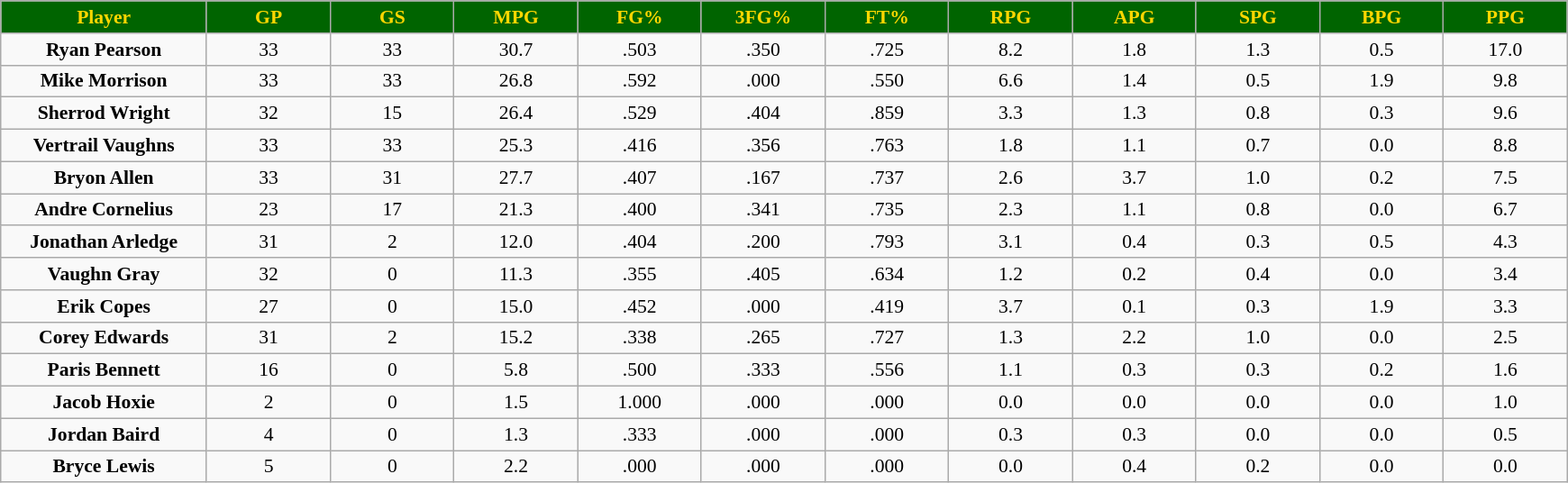<table class="wikitable sortable" style="font-size: 90%">
<tr>
<th style="background:#006400;color:#FFD700;" width="10%">Player</th>
<th style="background:#006400;color:#FFD700;" width="6%">GP</th>
<th style="background:#006400;color:#FFD700;" width="6%">GS</th>
<th style="background:#006400;color:#FFD700;" width="6%">MPG</th>
<th style="background:#006400;color:#FFD700;" width="6%">FG%</th>
<th style="background:#006400;color:#FFD700;" width="6%">3FG%</th>
<th style="background:#006400;color:#FFD700;" width="6%">FT%</th>
<th style="background:#006400;color:#FFD700;" width="6%">RPG</th>
<th style="background:#006400;color:#FFD700;" width="6%">APG</th>
<th style="background:#006400;color:#FFD700;" width="6%">SPG</th>
<th style="background:#006400;color:#FFD700;" width="6%">BPG</th>
<th style="background:#006400;color:#FFD700;" width="6%">PPG</th>
</tr>
<tr align="center" bgcolor="">
<td><strong>Ryan Pearson</strong></td>
<td>33</td>
<td>33</td>
<td>30.7</td>
<td>.503</td>
<td>.350</td>
<td>.725</td>
<td>8.2</td>
<td>1.8</td>
<td>1.3</td>
<td>0.5</td>
<td>17.0</td>
</tr>
<tr align="center" bgcolor="">
<td><strong>Mike Morrison</strong></td>
<td>33</td>
<td>33</td>
<td>26.8</td>
<td>.592</td>
<td>.000</td>
<td>.550</td>
<td>6.6</td>
<td>1.4</td>
<td>0.5</td>
<td>1.9</td>
<td>9.8</td>
</tr>
<tr align="center" bgcolor="">
<td><strong>Sherrod Wright</strong></td>
<td>32</td>
<td>15</td>
<td>26.4</td>
<td>.529</td>
<td>.404</td>
<td>.859</td>
<td>3.3</td>
<td>1.3</td>
<td>0.8</td>
<td>0.3</td>
<td>9.6</td>
</tr>
<tr align="center" bgcolor="">
<td><strong>Vertrail Vaughns</strong></td>
<td>33</td>
<td>33</td>
<td>25.3</td>
<td>.416</td>
<td>.356</td>
<td>.763</td>
<td>1.8</td>
<td>1.1</td>
<td>0.7</td>
<td>0.0</td>
<td>8.8</td>
</tr>
<tr align="center" bgcolor="">
<td><strong>Bryon Allen</strong></td>
<td>33</td>
<td>31</td>
<td>27.7</td>
<td>.407</td>
<td>.167</td>
<td>.737</td>
<td>2.6</td>
<td>3.7</td>
<td>1.0</td>
<td>0.2</td>
<td>7.5</td>
</tr>
<tr align="center" bgcolor="">
<td><strong>Andre Cornelius</strong></td>
<td>23</td>
<td>17</td>
<td>21.3</td>
<td>.400</td>
<td>.341</td>
<td>.735</td>
<td>2.3</td>
<td>1.1</td>
<td>0.8</td>
<td>0.0</td>
<td>6.7</td>
</tr>
<tr align="center" bgcolor="">
<td><strong>Jonathan Arledge</strong></td>
<td>31</td>
<td>2</td>
<td>12.0</td>
<td>.404</td>
<td>.200</td>
<td>.793</td>
<td>3.1</td>
<td>0.4</td>
<td>0.3</td>
<td>0.5</td>
<td>4.3</td>
</tr>
<tr align="center" bgcolor="">
<td><strong>Vaughn Gray</strong></td>
<td>32</td>
<td>0</td>
<td>11.3</td>
<td>.355</td>
<td>.405</td>
<td>.634</td>
<td>1.2</td>
<td>0.2</td>
<td>0.4</td>
<td>0.0</td>
<td>3.4</td>
</tr>
<tr align="center" bgcolor="">
<td><strong>Erik Copes</strong></td>
<td>27</td>
<td>0</td>
<td>15.0</td>
<td>.452</td>
<td>.000</td>
<td>.419</td>
<td>3.7</td>
<td>0.1</td>
<td>0.3</td>
<td>1.9</td>
<td>3.3</td>
</tr>
<tr align="center" bgcolor="">
<td><strong>Corey Edwards</strong></td>
<td>31</td>
<td>2</td>
<td>15.2</td>
<td>.338</td>
<td>.265</td>
<td>.727</td>
<td>1.3</td>
<td>2.2</td>
<td>1.0</td>
<td>0.0</td>
<td>2.5</td>
</tr>
<tr align="center" bgcolor="">
<td><strong>Paris Bennett</strong></td>
<td>16</td>
<td>0</td>
<td>5.8</td>
<td>.500</td>
<td>.333</td>
<td>.556</td>
<td>1.1</td>
<td>0.3</td>
<td>0.3</td>
<td>0.2</td>
<td>1.6</td>
</tr>
<tr align="center" bgcolor="">
<td><strong>Jacob Hoxie</strong></td>
<td>2</td>
<td>0</td>
<td>1.5</td>
<td>1.000</td>
<td>.000</td>
<td>.000</td>
<td>0.0</td>
<td>0.0</td>
<td>0.0</td>
<td>0.0</td>
<td>1.0</td>
</tr>
<tr align="center" bgcolor="">
<td><strong>Jordan Baird</strong></td>
<td>4</td>
<td>0</td>
<td>1.3</td>
<td>.333</td>
<td>.000</td>
<td>.000</td>
<td>0.3</td>
<td>0.3</td>
<td>0.0</td>
<td>0.0</td>
<td>0.5</td>
</tr>
<tr align="center" bgcolor="">
<td><strong>Bryce Lewis</strong></td>
<td>5</td>
<td>0</td>
<td>2.2</td>
<td>.000</td>
<td>.000</td>
<td>.000</td>
<td>0.0</td>
<td>0.4</td>
<td>0.2</td>
<td>0.0</td>
<td>0.0</td>
</tr>
</table>
